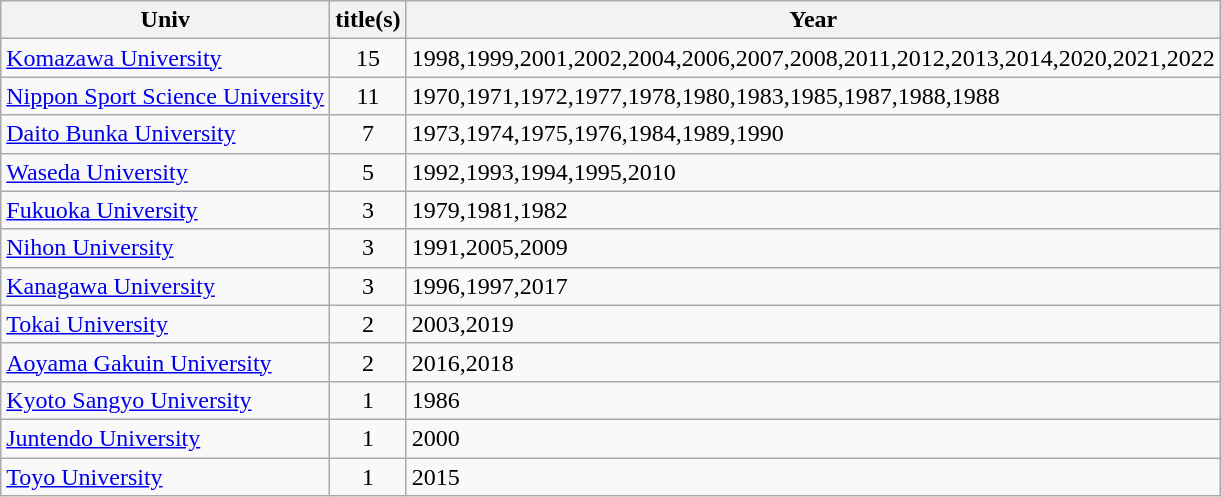<table class="wikitable" style="text-align:center;">
<tr>
<th>Univ</th>
<th>title(s)</th>
<th>Year</th>
</tr>
<tr>
<td align="left"><a href='#'>Komazawa University</a></td>
<td>15</td>
<td align="left">1998,1999,2001,2002,2004,2006,2007,2008,2011,2012,2013,2014,2020,2021,2022</td>
</tr>
<tr>
<td align="left"><a href='#'>Nippon Sport Science University</a></td>
<td>11</td>
<td align="left">1970,1971,1972,1977,1978,1980,1983,1985,1987,1988,1988</td>
</tr>
<tr>
<td align="left"><a href='#'>Daito Bunka University</a></td>
<td>7</td>
<td align="left">1973,1974,1975,1976,1984,1989,1990</td>
</tr>
<tr>
<td align="left"><a href='#'>Waseda University</a></td>
<td>5</td>
<td align="left">1992,1993,1994,1995,2010</td>
</tr>
<tr>
<td align="left"><a href='#'>Fukuoka University</a></td>
<td>3</td>
<td align="left">1979,1981,1982</td>
</tr>
<tr>
<td align="left"><a href='#'>Nihon University</a></td>
<td>3</td>
<td align="left">1991,2005,2009</td>
</tr>
<tr>
<td align="left"><a href='#'>Kanagawa University</a></td>
<td>3</td>
<td align="left">1996,1997,2017</td>
</tr>
<tr>
<td align="left"><a href='#'>Tokai University</a></td>
<td>2</td>
<td align="left">2003,2019</td>
</tr>
<tr>
<td align="left"><a href='#'>Aoyama Gakuin University</a></td>
<td>2</td>
<td align="left">2016,2018</td>
</tr>
<tr>
<td align="left"><a href='#'>Kyoto Sangyo University</a></td>
<td>1</td>
<td align="left">1986</td>
</tr>
<tr>
<td align="left"><a href='#'>Juntendo University</a></td>
<td>1</td>
<td align="left">2000</td>
</tr>
<tr>
<td align="left"><a href='#'>Toyo University</a></td>
<td>1</td>
<td align="left">2015</td>
</tr>
</table>
